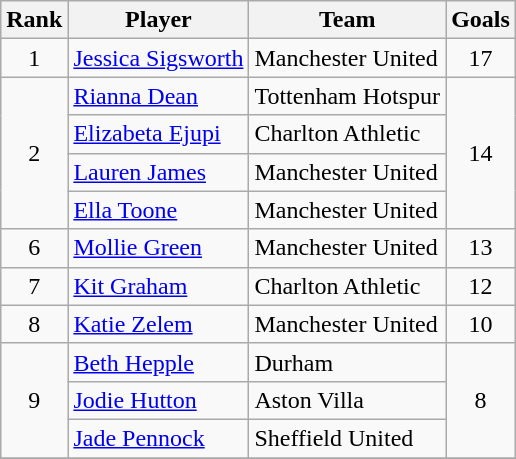<table class="wikitable" style="text-align:center">
<tr>
<th>Rank</th>
<th>Player</th>
<th>Team</th>
<th>Goals</th>
</tr>
<tr>
<td>1</td>
<td align="left"> <a href='#'>Jessica Sigsworth</a></td>
<td align="left">Manchester United</td>
<td>17</td>
</tr>
<tr>
<td rowspan="4">2</td>
<td align="left"> <a href='#'>Rianna Dean</a></td>
<td align="left">Tottenham Hotspur</td>
<td rowspan="4">14</td>
</tr>
<tr>
<td align="left"> <a href='#'>Elizabeta Ejupi</a></td>
<td align="left">Charlton Athletic</td>
</tr>
<tr>
<td align="left"> <a href='#'>Lauren James</a></td>
<td align="left">Manchester United</td>
</tr>
<tr>
<td align="left"> <a href='#'>Ella Toone</a></td>
<td align="left">Manchester United</td>
</tr>
<tr>
<td>6</td>
<td align="left"> <a href='#'>Mollie Green</a></td>
<td align="left">Manchester United</td>
<td>13</td>
</tr>
<tr>
<td>7</td>
<td align="left"> <a href='#'>Kit Graham</a></td>
<td align="left">Charlton Athletic</td>
<td>12</td>
</tr>
<tr>
<td>8</td>
<td align="left"> <a href='#'>Katie Zelem</a></td>
<td align="left">Manchester United</td>
<td>10</td>
</tr>
<tr>
<td rowspan="3">9</td>
<td align="left"> <a href='#'>Beth Hepple</a></td>
<td align="left">Durham</td>
<td rowspan="3">8</td>
</tr>
<tr>
<td align="left"> <a href='#'>Jodie Hutton</a></td>
<td align="left">Aston Villa</td>
</tr>
<tr>
<td align="left"> <a href='#'>Jade Pennock</a></td>
<td align="left">Sheffield United</td>
</tr>
<tr>
</tr>
</table>
